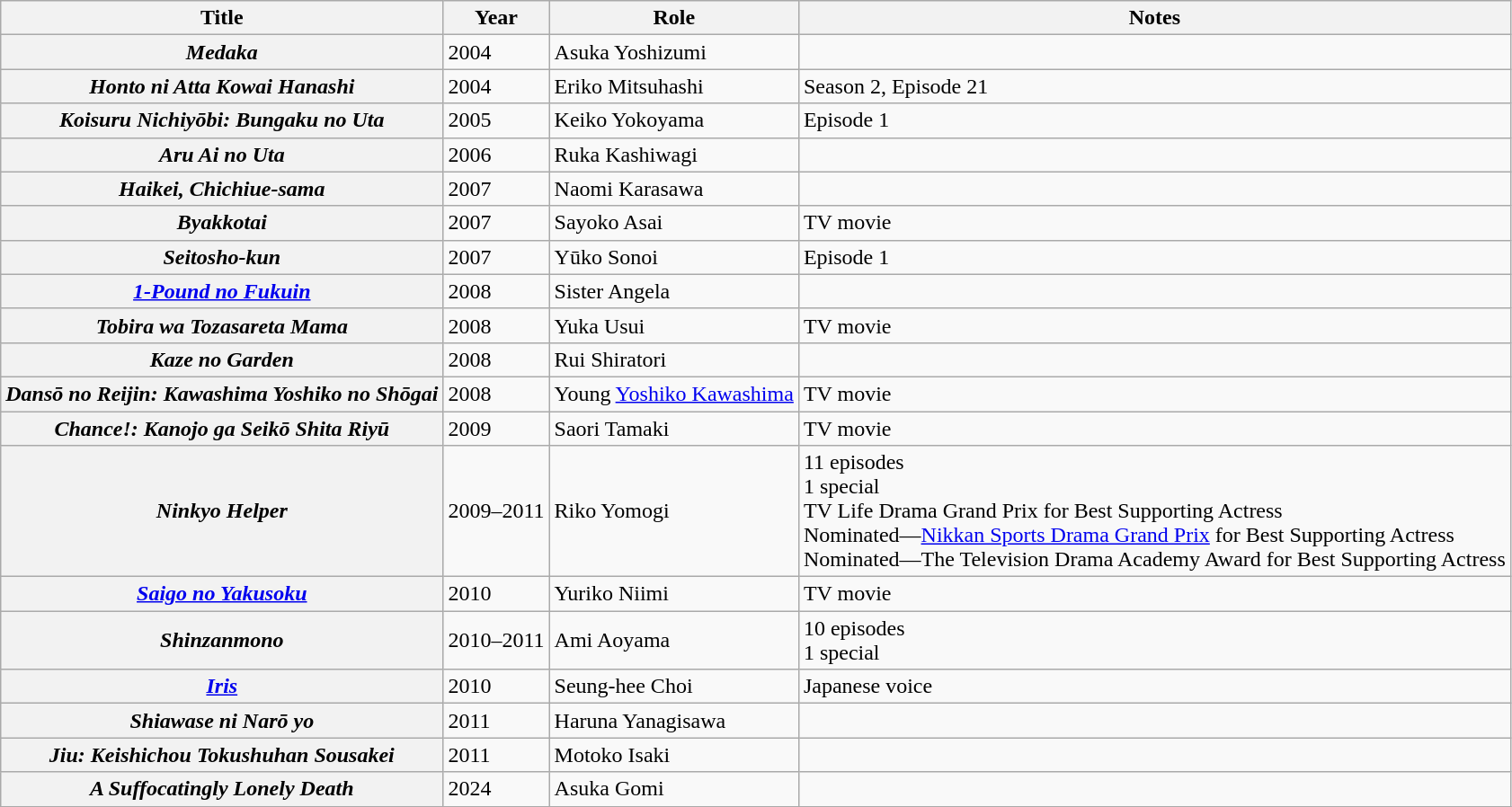<table class="wikitable plainrowheaders sortable">
<tr>
<th scope="col">Title</th>
<th scope="col">Year</th>
<th scope="col">Role</th>
<th scope="col" class="unsortable">Notes</th>
</tr>
<tr>
<th scope="row"><em>Medaka</em></th>
<td>2004</td>
<td>Asuka Yoshizumi</td>
<td></td>
</tr>
<tr>
<th scope="row"><em>Honto ni Atta Kowai Hanashi</em></th>
<td>2004</td>
<td>Eriko Mitsuhashi</td>
<td>Season 2, Episode 21</td>
</tr>
<tr>
<th scope="row"><em>Koisuru Nichiyōbi: Bungaku no Uta</em></th>
<td>2005</td>
<td>Keiko Yokoyama</td>
<td>Episode 1</td>
</tr>
<tr>
<th scope="row"><em>Aru Ai no Uta</em></th>
<td>2006</td>
<td>Ruka Kashiwagi</td>
<td></td>
</tr>
<tr>
<th scope="row"><em>Haikei, Chichiue-sama</em></th>
<td>2007</td>
<td>Naomi Karasawa</td>
<td></td>
</tr>
<tr>
<th scope="row"><em>Byakkotai</em></th>
<td>2007</td>
<td>Sayoko Asai</td>
<td>TV movie</td>
</tr>
<tr>
<th scope="row"><em>Seitosho-kun</em></th>
<td>2007</td>
<td>Yūko Sonoi</td>
<td>Episode 1</td>
</tr>
<tr>
<th scope="row"><em><a href='#'>1-Pound no Fukuin</a></em></th>
<td>2008</td>
<td>Sister Angela</td>
<td></td>
</tr>
<tr>
<th scope="row"><em>Tobira wa Tozasareta Mama</em></th>
<td>2008</td>
<td>Yuka Usui</td>
<td>TV movie</td>
</tr>
<tr>
<th scope="row"><em>Kaze no Garden</em></th>
<td>2008</td>
<td>Rui Shiratori</td>
<td></td>
</tr>
<tr>
<th scope="row"><em>Dansō no Reijin: Kawashima Yoshiko no Shōgai</em></th>
<td>2008</td>
<td>Young <a href='#'>Yoshiko Kawashima</a></td>
<td>TV movie</td>
</tr>
<tr>
<th scope="row"><em>Chance!: Kanojo ga Seikō Shita Riyū</em></th>
<td>2009</td>
<td>Saori Tamaki</td>
<td>TV movie</td>
</tr>
<tr>
<th scope="row"><em>Ninkyo Helper</em></th>
<td>2009–2011</td>
<td>Riko Yomogi</td>
<td>11 episodes<br>1 special<br>TV Life Drama Grand Prix for Best Supporting Actress<br>Nominated—<a href='#'>Nikkan Sports Drama Grand Prix</a> for Best Supporting Actress<br>Nominated—The Television Drama Academy Award for Best Supporting Actress</td>
</tr>
<tr>
<th scope="row"><em><a href='#'>Saigo no Yakusoku</a></em></th>
<td>2010</td>
<td>Yuriko Niimi</td>
<td>TV movie</td>
</tr>
<tr>
<th scope="row"><em>Shinzanmono</em></th>
<td>2010–2011</td>
<td>Ami Aoyama</td>
<td>10 episodes<br>1 special</td>
</tr>
<tr>
<th scope="row"><em><a href='#'>Iris</a></em></th>
<td>2010</td>
<td>Seung-hee Choi</td>
<td>Japanese voice</td>
</tr>
<tr>
<th scope="row"><em>Shiawase ni Narō yo</em></th>
<td>2011</td>
<td>Haruna Yanagisawa</td>
<td></td>
</tr>
<tr>
<th scope="row"><em>Jiu: Keishichou Tokushuhan Sousakei</em></th>
<td>2011</td>
<td>Motoko Isaki</td>
<td></td>
</tr>
<tr>
<th scope="row"><em>A Suffocatingly Lonely Death</em></th>
<td>2024</td>
<td>Asuka Gomi</td>
<td></td>
</tr>
<tr>
</tr>
</table>
